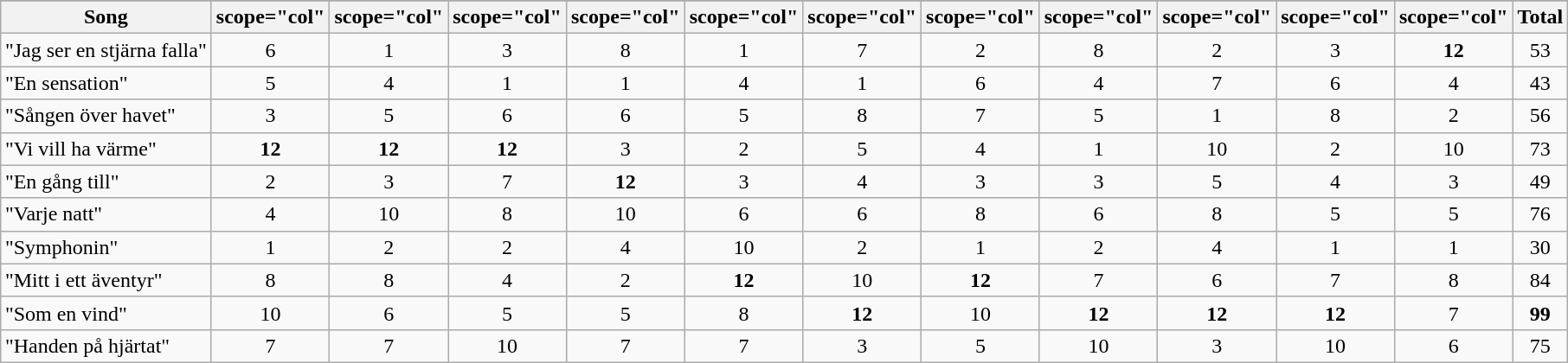<table class="wikitable plainrowheaders" style="margin: 1em auto 1em auto; text-align:center;">
<tr>
</tr>
<tr>
<th scope="col">Song</th>
<th>scope="col" </th>
<th>scope="col" </th>
<th>scope="col" </th>
<th>scope="col" </th>
<th>scope="col" </th>
<th>scope="col" </th>
<th>scope="col" </th>
<th>scope="col" </th>
<th>scope="col" </th>
<th>scope="col" </th>
<th>scope="col" </th>
<th scope="col">Total</th>
</tr>
<tr --->
<td align="left">"Jag ser en stjärna falla"</td>
<td>6</td>
<td>1</td>
<td>3</td>
<td>8</td>
<td>1</td>
<td>7</td>
<td>2</td>
<td>8</td>
<td>2</td>
<td>3</td>
<td><strong>12</strong></td>
<td>53</td>
</tr>
<tr --->
<td align="left">"En sensation"</td>
<td>5</td>
<td>4</td>
<td>1</td>
<td>1</td>
<td>4</td>
<td>1</td>
<td>6</td>
<td>4</td>
<td>7</td>
<td>6</td>
<td>4</td>
<td>43</td>
</tr>
<tr --->
<td align="left">"Sången över havet"</td>
<td>3</td>
<td>5</td>
<td>6</td>
<td>6</td>
<td>5</td>
<td>8</td>
<td>7</td>
<td>5</td>
<td>1</td>
<td>8</td>
<td>2</td>
<td>56</td>
</tr>
<tr --->
<td align="left">"Vi vill ha värme"</td>
<td><strong>12</strong></td>
<td><strong>12</strong></td>
<td><strong>12</strong></td>
<td>3</td>
<td>2</td>
<td>5</td>
<td>4</td>
<td>1</td>
<td>10</td>
<td>2</td>
<td>10</td>
<td>73</td>
</tr>
<tr --->
<td align="left">"En gång till"</td>
<td>2</td>
<td>3</td>
<td>7</td>
<td><strong>12</strong></td>
<td>3</td>
<td>4</td>
<td>3</td>
<td>3</td>
<td>5</td>
<td>4</td>
<td>3</td>
<td>49</td>
</tr>
<tr --->
<td align="left">"Varje natt"</td>
<td>4</td>
<td>10</td>
<td>8</td>
<td>10</td>
<td>6</td>
<td>6</td>
<td>8</td>
<td>6</td>
<td>8</td>
<td>5</td>
<td>5</td>
<td>76</td>
</tr>
<tr --->
<td align="left">"Symphonin"</td>
<td>1</td>
<td>2</td>
<td>2</td>
<td>4</td>
<td>10</td>
<td>2</td>
<td>1</td>
<td>2</td>
<td>4</td>
<td>1</td>
<td>1</td>
<td>30</td>
</tr>
<tr --->
<td align="left">"Mitt i ett äventyr"</td>
<td>8</td>
<td>8</td>
<td>4</td>
<td>2</td>
<td><strong>12</strong></td>
<td>10</td>
<td><strong>12</strong></td>
<td>7</td>
<td>6</td>
<td>7</td>
<td>8</td>
<td>84</td>
</tr>
<tr --->
<td align="left">"Som en vind"</td>
<td>10</td>
<td>6</td>
<td>5</td>
<td>5</td>
<td>8</td>
<td><strong>12</strong></td>
<td>10</td>
<td><strong>12</strong></td>
<td><strong>12</strong></td>
<td><strong>12</strong></td>
<td>7</td>
<td><strong>99</strong></td>
</tr>
<tr --->
<td align="left">"Handen på hjärtat"</td>
<td>7</td>
<td>7</td>
<td>10</td>
<td>7</td>
<td>7</td>
<td>3</td>
<td>5</td>
<td>10</td>
<td>3</td>
<td>10</td>
<td>6</td>
<td>75</td>
</tr>
</table>
